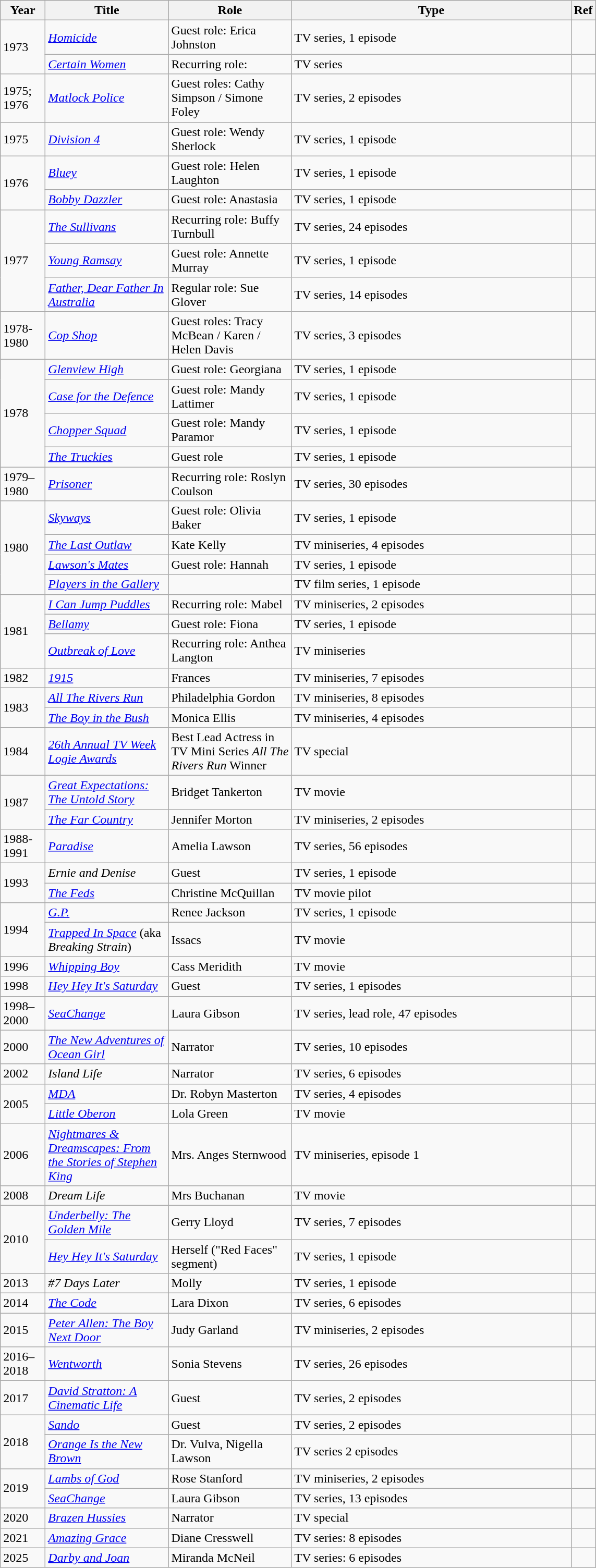<table class="wikitable plainrowheaders sortable">
<tr>
<th width="50" scope="col">Year</th>
<th width="150" scope="col">Title</th>
<th width="150" scope="col">Role</th>
<th width="350" scope="col">Type</th>
<th>Ref</th>
</tr>
<tr>
<td rowspan="2">1973</td>
<td><em><a href='#'>Homicide</a></em></td>
<td>Guest role: Erica Johnston</td>
<td>TV series, 1 episode</td>
<td></td>
</tr>
<tr>
<td><em><a href='#'>Certain Women</a></em></td>
<td>Recurring role:</td>
<td>TV series</td>
<td></td>
</tr>
<tr>
<td>1975; 1976</td>
<td><em><a href='#'>Matlock Police</a></em></td>
<td>Guest roles: Cathy Simpson / Simone Foley</td>
<td>TV series, 2 episodes</td>
<td></td>
</tr>
<tr>
<td>1975</td>
<td><em><a href='#'>Division 4</a></em></td>
<td>Guest role: Wendy Sherlock</td>
<td>TV series, 1 episode</td>
<td></td>
</tr>
<tr>
<td rowspan="2">1976</td>
<td><em><a href='#'>Bluey</a></em></td>
<td>Guest role: Helen Laughton</td>
<td>TV series, 1 episode</td>
<td></td>
</tr>
<tr>
<td><em><a href='#'>Bobby Dazzler</a></em></td>
<td>Guest role: Anastasia</td>
<td>TV series, 1 episode</td>
<td></td>
</tr>
<tr>
<td rowspan="3">1977</td>
<td><em><a href='#'>The Sullivans</a></em></td>
<td>Recurring role: Buffy Turnbull</td>
<td>TV series, 24 episodes</td>
<td></td>
</tr>
<tr>
<td><em><a href='#'>Young Ramsay</a></em></td>
<td>Guest role: Annette Murray</td>
<td>TV series, 1 episode</td>
</tr>
<tr>
<td><em><a href='#'>Father, Dear Father In Australia</a></em></td>
<td>Regular role: Sue Glover</td>
<td>TV series, 14 episodes</td>
<td></td>
</tr>
<tr>
<td>1978-1980</td>
<td><em><a href='#'>Cop Shop</a></em></td>
<td>Guest roles: Tracy McBean / Karen / Helen Davis</td>
<td>TV series, 3 episodes</td>
<td></td>
</tr>
<tr>
<td rowspan="4">1978</td>
<td><em><a href='#'>Glenview High</a></em></td>
<td>Guest role: Georgiana</td>
<td>TV series, 1 episode</td>
<td></td>
</tr>
<tr>
<td><em><a href='#'>Case for the Defence</a></em></td>
<td>Guest role: Mandy Lattimer</td>
<td>TV series, 1 episode</td>
<td></td>
</tr>
<tr>
<td><em><a href='#'>Chopper Squad</a></em></td>
<td>Guest role: Mandy Paramor</td>
<td>TV series, 1 episode</td>
</tr>
<tr>
<td><em><a href='#'>The Truckies</a></em></td>
<td>Guest role</td>
<td>TV series, 1 episode</td>
</tr>
<tr>
<td>1979–1980</td>
<td><em><a href='#'>Prisoner</a></em></td>
<td>Recurring role: Roslyn Coulson</td>
<td>TV series, 30 episodes</td>
<td></td>
</tr>
<tr>
<td rowspan="4">1980</td>
<td><em><a href='#'>Skyways</a></em></td>
<td>Guest role: Olivia Baker</td>
<td>TV series, 1 episode</td>
<td></td>
</tr>
<tr>
<td><em><a href='#'>The Last Outlaw</a></em></td>
<td>Kate Kelly</td>
<td>TV miniseries, 4 episodes</td>
<td></td>
</tr>
<tr>
<td><em><a href='#'>Lawson's Mates</a></em></td>
<td>Guest role: Hannah</td>
<td>TV series, 1 episode</td>
<td></td>
</tr>
<tr>
<td><em><a href='#'>Players in the Gallery</a></em></td>
<td></td>
<td>TV film series, 1 episode</td>
<td></td>
</tr>
<tr>
<td rowspan="3">1981</td>
<td><em><a href='#'>I Can Jump Puddles</a></em></td>
<td>Recurring role: Mabel</td>
<td>TV miniseries, 2 episodes</td>
<td></td>
</tr>
<tr>
<td><em><a href='#'>Bellamy</a></em></td>
<td>Guest role: Fiona</td>
<td>TV series, 1 episode</td>
<td></td>
</tr>
<tr>
<td><em><a href='#'>Outbreak of Love</a></em></td>
<td>Recurring role: Anthea Langton</td>
<td>TV miniseries</td>
<td></td>
</tr>
<tr>
<td>1982</td>
<td><em><a href='#'>1915</a></em></td>
<td>Frances</td>
<td>TV miniseries, 7 episodes</td>
<td></td>
</tr>
<tr>
<td rowspan="2">1983</td>
<td><em><a href='#'>All The Rivers Run</a></em></td>
<td>Philadelphia Gordon</td>
<td>TV miniseries, 8 episodes</td>
<td></td>
</tr>
<tr>
<td><em><a href='#'>The Boy in the Bush</a></em></td>
<td>Monica Ellis</td>
<td>TV miniseries, 4 episodes</td>
<td></td>
</tr>
<tr>
<td>1984</td>
<td><em><a href='#'>26th Annual TV Week Logie Awards</a></em></td>
<td>Best Lead Actress in TV Mini Series <em>All The Rivers Run</em> Winner</td>
<td>TV special</td>
<td></td>
</tr>
<tr>
<td rowspan="2">1987</td>
<td><em><a href='#'>Great Expectations: The Untold Story</a></em></td>
<td>Bridget Tankerton</td>
<td>TV movie</td>
<td></td>
</tr>
<tr>
<td><em><a href='#'>The Far Country</a></em></td>
<td>Jennifer Morton</td>
<td>TV miniseries, 2 episodes</td>
<td></td>
</tr>
<tr>
<td>1988-1991</td>
<td><em><a href='#'>Paradise</a></em></td>
<td>Amelia Lawson</td>
<td>TV series, 56 episodes</td>
<td></td>
</tr>
<tr>
<td rowspan="2">1993</td>
<td><em>Ernie and Denise</em></td>
<td>Guest</td>
<td>TV series, 1 episode</td>
<td></td>
</tr>
<tr>
<td><em><a href='#'>The Feds</a></em></td>
<td>Christine McQuillan</td>
<td>TV movie pilot</td>
<td></td>
</tr>
<tr>
<td rowspan="2">1994</td>
<td><em><a href='#'>G.P.</a></em></td>
<td>Renee Jackson</td>
<td>TV series, 1 episode</td>
<td></td>
</tr>
<tr>
<td><em><a href='#'>Trapped In Space</a></em> (aka <em>Breaking Strain</em>)</td>
<td>Issacs</td>
<td>TV movie</td>
<td></td>
</tr>
<tr>
<td>1996</td>
<td><em><a href='#'>Whipping Boy</a></em></td>
<td>Cass Meridith</td>
<td>TV movie</td>
<td></td>
</tr>
<tr>
<td>1998</td>
<td><em><a href='#'>Hey Hey It's Saturday</a></em></td>
<td>Guest</td>
<td>TV series, 1 episodes</td>
<td></td>
</tr>
<tr>
<td>1998–2000</td>
<td><em><a href='#'>SeaChange</a></em></td>
<td>Laura Gibson</td>
<td>TV series, lead role, 47 episodes</td>
<td></td>
</tr>
<tr>
<td>2000</td>
<td><em><a href='#'>The New Adventures of Ocean Girl</a></em></td>
<td>Narrator</td>
<td>TV series, 10 episodes</td>
<td></td>
</tr>
<tr>
<td>2002</td>
<td><em>Island Life</em></td>
<td>Narrator</td>
<td>TV series, 6 episodes</td>
<td></td>
</tr>
<tr>
<td rowspan="2">2005</td>
<td><em><a href='#'>MDA</a></em></td>
<td>Dr. Robyn Masterton</td>
<td>TV series, 4 episodes</td>
<td></td>
</tr>
<tr>
<td><em><a href='#'>Little Oberon</a></em></td>
<td>Lola Green</td>
<td>TV movie</td>
<td></td>
</tr>
<tr>
<td>2006</td>
<td><em><a href='#'>Nightmares & Dreamscapes: From the Stories of Stephen King</a></em></td>
<td>Mrs. Anges Sternwood</td>
<td>TV miniseries, episode 1</td>
<td></td>
</tr>
<tr>
<td>2008</td>
<td><em>Dream Life</em></td>
<td>Mrs Buchanan</td>
<td>TV movie</td>
<td></td>
</tr>
<tr>
<td rowspan="2">2010</td>
<td><em><a href='#'>Underbelly: The Golden Mile</a></em> </td>
<td>Gerry Lloyd</td>
<td>TV series, 7 episodes</td>
<td></td>
</tr>
<tr>
<td><em><a href='#'>Hey Hey It's Saturday</a></em></td>
<td>Herself ("Red Faces" segment)</td>
<td>TV series, 1 episode</td>
<td></td>
</tr>
<tr>
<td>2013</td>
<td><em>#7 Days Later</em></td>
<td>Molly</td>
<td>TV series, 1 episode</td>
<td></td>
</tr>
<tr>
<td>2014</td>
<td><em><a href='#'>The Code</a></em></td>
<td>Lara Dixon</td>
<td>TV series, 6 episodes</td>
<td></td>
</tr>
<tr>
<td>2015</td>
<td><em><a href='#'>Peter Allen: The Boy Next Door</a></em></td>
<td>Judy Garland</td>
<td>TV miniseries, 2 episodes</td>
<td></td>
</tr>
<tr>
<td>2016–2018</td>
<td><em><a href='#'>Wentworth</a></em></td>
<td>Sonia Stevens</td>
<td>TV series, 26 episodes</td>
<td></td>
</tr>
<tr>
<td>2017</td>
<td><em><a href='#'>David Stratton: A Cinematic Life</a></em></td>
<td>Guest</td>
<td>TV series, 2 episodes</td>
<td></td>
</tr>
<tr>
<td rowspan="2">2018</td>
<td><em><a href='#'>Sando</a></em></td>
<td>Guest</td>
<td>TV series, 2 episodes</td>
<td></td>
</tr>
<tr>
<td><em><a href='#'>Orange Is the New Brown</a></em></td>
<td>Dr. Vulva, Nigella Lawson</td>
<td>TV series 2 episodes</td>
<td></td>
</tr>
<tr>
<td rowspan="2">2019</td>
<td><em><a href='#'>Lambs of God</a></em></td>
<td>Rose Stanford</td>
<td>TV miniseries, 2 episodes</td>
<td></td>
</tr>
<tr>
<td><em><a href='#'>SeaChange</a></em></td>
<td>Laura Gibson</td>
<td>TV series, 13 episodes</td>
<td></td>
</tr>
<tr>
<td>2020</td>
<td><em><a href='#'>Brazen Hussies</a></em></td>
<td>Narrator</td>
<td>TV special</td>
<td></td>
</tr>
<tr>
<td>2021</td>
<td><em><a href='#'>Amazing Grace</a></em></td>
<td>Diane Cresswell</td>
<td>TV series: 8 episodes</td>
<td></td>
</tr>
<tr>
<td>2025</td>
<td><em><a href='#'>Darby and Joan</a></em></td>
<td>Miranda McNeil</td>
<td>TV series: 6 episodes</td>
<td></td>
</tr>
</table>
